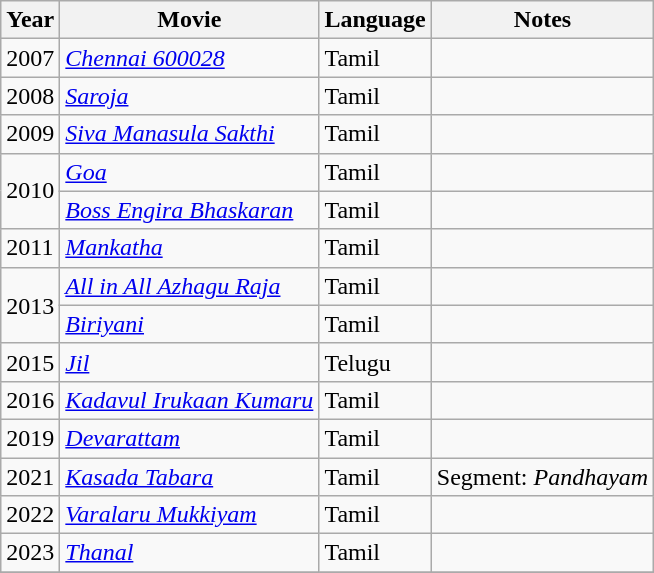<table class="wikitable">
<tr>
<th>Year</th>
<th>Movie</th>
<th>Language</th>
<th>Notes</th>
</tr>
<tr>
<td>2007</td>
<td><em><a href='#'>Chennai 600028</a></em></td>
<td>Tamil</td>
<td></td>
</tr>
<tr>
<td>2008</td>
<td><em><a href='#'>Saroja</a></em></td>
<td>Tamil</td>
<td></td>
</tr>
<tr>
<td>2009</td>
<td><em><a href='#'>Siva Manasula Sakthi</a></em></td>
<td>Tamil</td>
<td></td>
</tr>
<tr>
<td rowspan="2">2010</td>
<td><em><a href='#'>Goa</a></em></td>
<td>Tamil</td>
<td></td>
</tr>
<tr>
<td><em><a href='#'>Boss Engira Bhaskaran</a></em></td>
<td>Tamil</td>
<td></td>
</tr>
<tr>
<td>2011</td>
<td><em><a href='#'>Mankatha</a></em></td>
<td>Tamil</td>
<td></td>
</tr>
<tr>
<td rowspan="2">2013</td>
<td><em><a href='#'>All in All Azhagu Raja</a></em></td>
<td>Tamil</td>
<td></td>
</tr>
<tr>
<td><em><a href='#'>Biriyani</a></em></td>
<td>Tamil</td>
<td></td>
</tr>
<tr>
<td>2015</td>
<td><em><a href='#'>Jil</a></em></td>
<td>Telugu</td>
<td></td>
</tr>
<tr>
<td>2016</td>
<td><em><a href='#'>Kadavul Irukaan Kumaru</a></em></td>
<td>Tamil</td>
<td></td>
</tr>
<tr>
<td>2019</td>
<td><em><a href='#'>Devarattam</a></em></td>
<td>Tamil</td>
<td></td>
</tr>
<tr>
<td>2021</td>
<td><em><a href='#'>Kasada Tabara</a></em></td>
<td>Tamil</td>
<td>Segment: <em>Pandhayam</em></td>
</tr>
<tr>
<td>2022</td>
<td><em><a href='#'>Varalaru Mukkiyam</a></em></td>
<td>Tamil</td>
<td></td>
</tr>
<tr>
<td>2023</td>
<td><em><a href='#'>Thanal</a></em></td>
<td>Tamil</td>
<td></td>
</tr>
<tr>
</tr>
</table>
